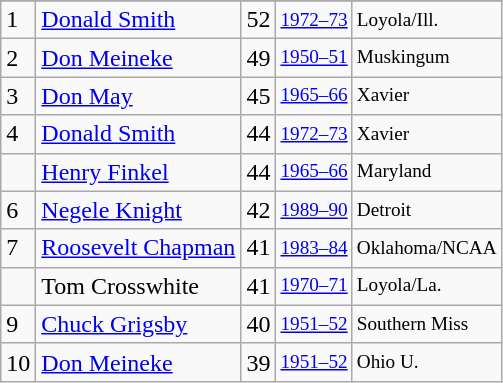<table class="wikitable">
<tr>
</tr>
<tr>
<td>1</td>
<td><a href='#'>Donald Smith</a></td>
<td>52</td>
<td style="font-size:80%;"><a href='#'>1972–73</a></td>
<td style="font-size:80%;">Loyola/Ill.</td>
</tr>
<tr>
<td>2</td>
<td><a href='#'>Don Meineke</a></td>
<td>49</td>
<td style="font-size:80%;"><a href='#'>1950–51</a></td>
<td style="font-size:80%;">Muskingum</td>
</tr>
<tr>
<td>3</td>
<td><a href='#'>Don May</a></td>
<td>45</td>
<td style="font-size:80%;"><a href='#'>1965–66</a></td>
<td style="font-size:80%;">Xavier</td>
</tr>
<tr>
<td>4</td>
<td><a href='#'>Donald Smith</a></td>
<td>44</td>
<td style="font-size:80%;"><a href='#'>1972–73</a></td>
<td style="font-size:80%;">Xavier</td>
</tr>
<tr>
<td></td>
<td><a href='#'>Henry Finkel</a></td>
<td>44</td>
<td style="font-size:80%;"><a href='#'>1965–66</a></td>
<td style="font-size:80%;">Maryland</td>
</tr>
<tr>
<td>6</td>
<td><a href='#'>Negele Knight</a></td>
<td>42</td>
<td style="font-size:80%;"><a href='#'>1989–90</a></td>
<td style="font-size:80%;">Detroit</td>
</tr>
<tr>
<td>7</td>
<td><a href='#'>Roosevelt Chapman</a></td>
<td>41</td>
<td style="font-size:80%;"><a href='#'>1983–84</a></td>
<td style="font-size:80%;">Oklahoma/NCAA</td>
</tr>
<tr>
<td></td>
<td>Tom Crosswhite</td>
<td>41</td>
<td style="font-size:80%;"><a href='#'>1970–71</a></td>
<td style="font-size:80%;">Loyola/La.</td>
</tr>
<tr>
<td>9</td>
<td><a href='#'>Chuck Grigsby</a></td>
<td>40</td>
<td style="font-size:80%;"><a href='#'>1951–52</a></td>
<td style="font-size:80%;">Southern Miss</td>
</tr>
<tr>
<td>10</td>
<td><a href='#'>Don Meineke</a></td>
<td>39</td>
<td style="font-size:80%;"><a href='#'>1951–52</a></td>
<td style="font-size:80%;">Ohio U.</td>
</tr>
</table>
